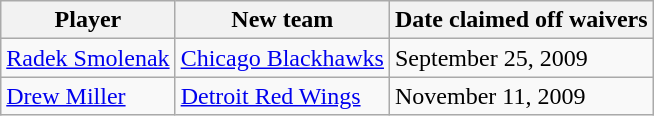<table class="wikitable">
<tr>
<th>Player</th>
<th>New team</th>
<th>Date claimed off waivers</th>
</tr>
<tr>
<td><a href='#'>Radek Smolenak</a></td>
<td><a href='#'>Chicago Blackhawks</a></td>
<td>September 25, 2009</td>
</tr>
<tr>
<td><a href='#'>Drew Miller</a></td>
<td><a href='#'>Detroit Red Wings</a></td>
<td>November 11, 2009</td>
</tr>
</table>
